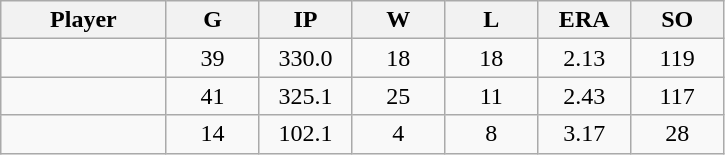<table class="wikitable sortable">
<tr>
<th bgcolor="#DDDDFF" width="16%">Player</th>
<th bgcolor="#DDDDFF" width="9%">G</th>
<th bgcolor="#DDDDFF" width="9%">IP</th>
<th bgcolor="#DDDDFF" width="9%">W</th>
<th bgcolor="#DDDDFF" width="9%">L</th>
<th bgcolor="#DDDDFF" width="9%">ERA</th>
<th bgcolor="#DDDDFF" width="9%">SO</th>
</tr>
<tr align="center">
<td></td>
<td>39</td>
<td>330.0</td>
<td>18</td>
<td>18</td>
<td>2.13</td>
<td>119</td>
</tr>
<tr align=center>
<td></td>
<td>41</td>
<td>325.1</td>
<td>25</td>
<td>11</td>
<td>2.43</td>
<td>117</td>
</tr>
<tr align="center">
<td></td>
<td>14</td>
<td>102.1</td>
<td>4</td>
<td>8</td>
<td>3.17</td>
<td>28</td>
</tr>
</table>
